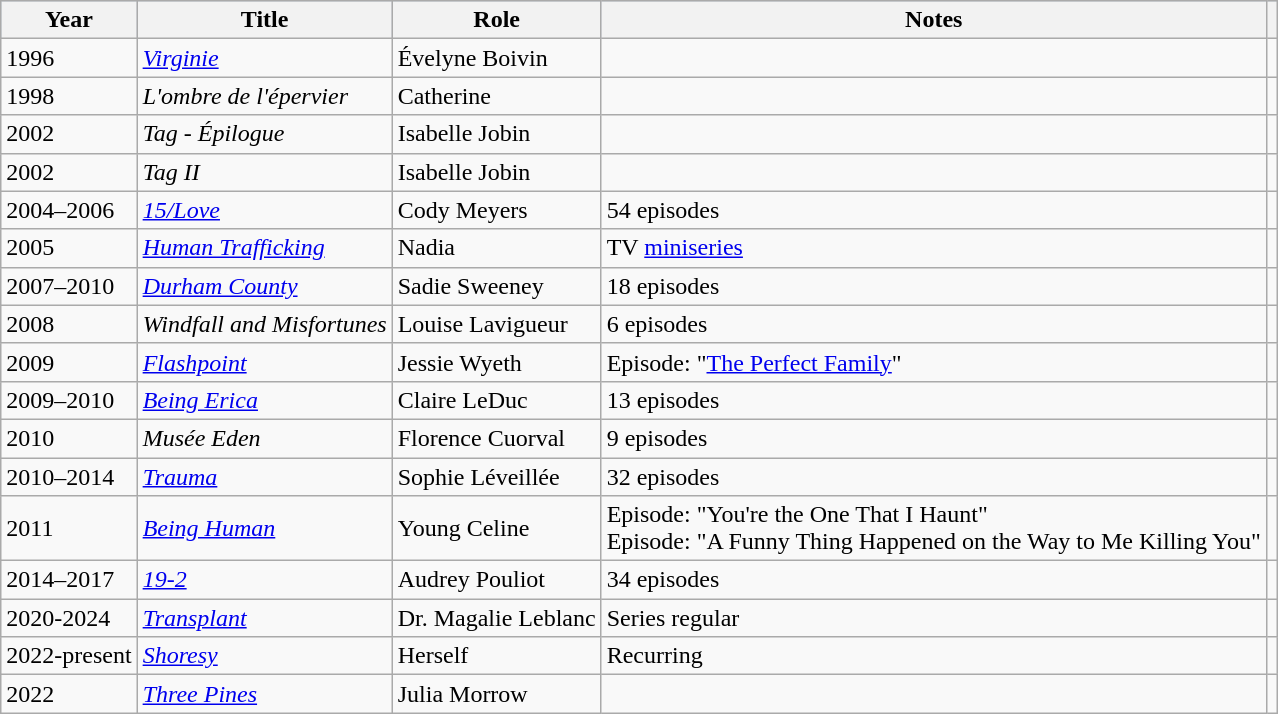<table class="wikitable sortable">
<tr style="background:#b0c4de; text-align:center;">
<th>Year</th>
<th>Title</th>
<th>Role</th>
<th class="unsortable">Notes</th>
<th class="unsortable"></th>
</tr>
<tr>
<td>1996</td>
<td><em><a href='#'>Virginie</a></em></td>
<td>Évelyne Boivin</td>
<td></td>
<td></td>
</tr>
<tr>
<td>1998</td>
<td><em>L'ombre de l'épervier</em></td>
<td>Catherine</td>
<td></td>
<td></td>
</tr>
<tr>
<td>2002</td>
<td><em>Tag - Épilogue</em></td>
<td>Isabelle Jobin</td>
<td></td>
<td></td>
</tr>
<tr>
<td>2002</td>
<td><em>Tag II</em></td>
<td>Isabelle Jobin</td>
<td></td>
<td></td>
</tr>
<tr>
<td>2004–2006</td>
<td><em><a href='#'>15/Love</a></em></td>
<td>Cody Meyers</td>
<td>54 episodes</td>
<td></td>
</tr>
<tr>
<td>2005</td>
<td><em><a href='#'>Human Trafficking</a></em></td>
<td>Nadia</td>
<td>TV <a href='#'>miniseries</a></td>
<td></td>
</tr>
<tr>
<td>2007–2010</td>
<td><em><a href='#'>Durham County</a></em></td>
<td>Sadie Sweeney</td>
<td>18 episodes</td>
<td></td>
</tr>
<tr>
<td>2008</td>
<td><em>Windfall and Misfortunes</em></td>
<td>Louise Lavigueur</td>
<td>6 episodes</td>
<td></td>
</tr>
<tr>
<td>2009</td>
<td><em><a href='#'>Flashpoint</a></em></td>
<td>Jessie Wyeth</td>
<td>Episode: "<a href='#'>The Perfect Family</a>"</td>
<td></td>
</tr>
<tr>
<td>2009–2010</td>
<td><em><a href='#'>Being Erica</a></em></td>
<td>Claire LeDuc</td>
<td>13 episodes</td>
<td></td>
</tr>
<tr>
<td>2010</td>
<td><em>Musée Eden</em></td>
<td>Florence Cuorval</td>
<td>9 episodes</td>
<td></td>
</tr>
<tr>
<td>2010–2014</td>
<td><em><a href='#'>Trauma</a></em></td>
<td>Sophie Léveillée</td>
<td>32 episodes</td>
<td></td>
</tr>
<tr>
<td>2011</td>
<td><em><a href='#'>Being Human</a></em></td>
<td>Young Celine</td>
<td>Episode: "You're the One That I Haunt"<br>Episode: "A Funny Thing Happened on the Way to Me Killing You"</td>
<td></td>
</tr>
<tr>
<td>2014–2017</td>
<td><em><a href='#'>19-2</a></em></td>
<td>Audrey Pouliot</td>
<td>34 episodes</td>
<td></td>
</tr>
<tr>
<td>2020-2024</td>
<td><em><a href='#'>Transplant</a></em></td>
<td>Dr. Magalie Leblanc</td>
<td>Series regular</td>
<td></td>
</tr>
<tr>
<td>2022-present</td>
<td><em><a href='#'>Shoresy</a></em></td>
<td>Herself</td>
<td>Recurring</td>
</tr>
<tr>
<td>2022</td>
<td><em><a href='#'>Three Pines</a></em></td>
<td>Julia Morrow</td>
<td></td>
<td></td>
</tr>
</table>
